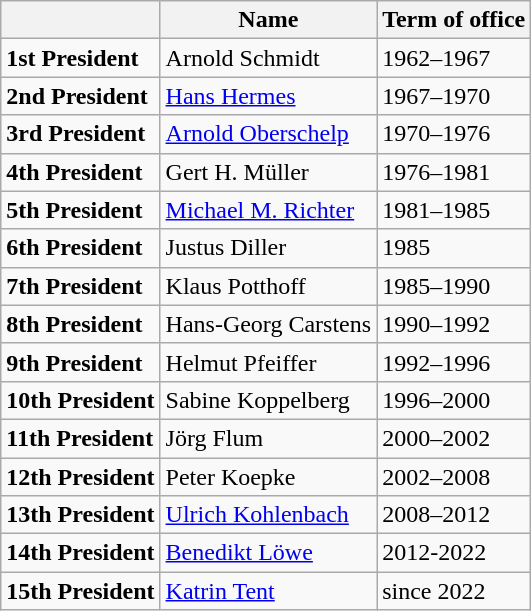<table class="wikitable">
<tr>
<th></th>
<th>Name</th>
<th>Term of office</th>
</tr>
<tr>
<td><strong>1st President</strong></td>
<td>Arnold Schmidt</td>
<td>1962–1967</td>
</tr>
<tr>
<td><strong>2nd President</strong></td>
<td><a href='#'>Hans Hermes</a></td>
<td>1967–1970</td>
</tr>
<tr>
<td><strong>3rd President</strong></td>
<td><a href='#'>Arnold Oberschelp</a></td>
<td>1970–1976</td>
</tr>
<tr>
<td><strong>4th President</strong></td>
<td>Gert H. Müller</td>
<td>1976–1981</td>
</tr>
<tr>
<td><strong>5th President</strong></td>
<td><a href='#'>Michael M. Richter</a></td>
<td>1981–1985</td>
</tr>
<tr>
<td><strong>6th President</strong></td>
<td>Justus Diller</td>
<td>1985</td>
</tr>
<tr>
<td><strong>7th President</strong></td>
<td>Klaus Potthoff</td>
<td>1985–1990</td>
</tr>
<tr>
<td><strong>8th President</strong></td>
<td>Hans-Georg Carstens</td>
<td>1990–1992</td>
</tr>
<tr>
<td><strong>9th President</strong></td>
<td>Helmut Pfeiffer</td>
<td>1992–1996</td>
</tr>
<tr>
<td><strong>10th President</strong></td>
<td>Sabine Koppelberg</td>
<td>1996–2000</td>
</tr>
<tr>
<td><strong>11th President</strong></td>
<td>Jörg Flum</td>
<td>2000–2002</td>
</tr>
<tr>
<td><strong>12th President</strong></td>
<td>Peter Koepke</td>
<td>2002–2008</td>
</tr>
<tr>
<td><strong>13th President</strong></td>
<td><a href='#'>Ulrich Kohlenbach</a></td>
<td>2008–2012</td>
</tr>
<tr>
<td><strong>14th President</strong></td>
<td><a href='#'>Benedikt Löwe</a></td>
<td>2012-2022</td>
</tr>
<tr>
<td><strong>15th President</strong></td>
<td><a href='#'>Katrin Tent</a></td>
<td>since 2022</td>
</tr>
</table>
